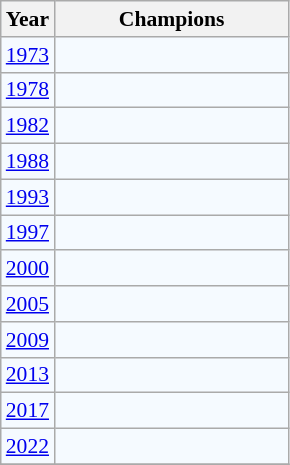<table class="wikitable floatright" style="background:#F5FAFF; text-align:center; font-size:90%;">
<tr>
<th>Year</th>
<th style="width:150px">Champions</th>
</tr>
<tr>
<td><a href='#'>1973</a></td>
<td style="text-align:left"></td>
</tr>
<tr>
<td><a href='#'>1978</a></td>
<td style="text-align:left"> </td>
</tr>
<tr>
<td><a href='#'>1982</a></td>
<td style="text-align:left"> </td>
</tr>
<tr>
<td><a href='#'>1988</a></td>
<td style="text-align:left"> </td>
</tr>
<tr>
<td><a href='#'>1993</a></td>
<td style="text-align:left"> </td>
</tr>
<tr>
<td><a href='#'>1997</a></td>
<td style="text-align:left"> </td>
</tr>
<tr>
<td><a href='#'>2000</a></td>
<td style="text-align:left"> </td>
</tr>
<tr>
<td><a href='#'>2005</a></td>
<td style="text-align:left"> </td>
</tr>
<tr>
<td><a href='#'>2009</a></td>
<td style="text-align:left"> </td>
</tr>
<tr>
<td><a href='#'>2013</a></td>
<td style="text-align:left"> </td>
</tr>
<tr>
<td><a href='#'>2017</a></td>
<td style="text-align:left"> </td>
</tr>
<tr>
<td><a href='#'>2022</a></td>
<td style="text-align:left"> </td>
</tr>
<tr>
</tr>
</table>
